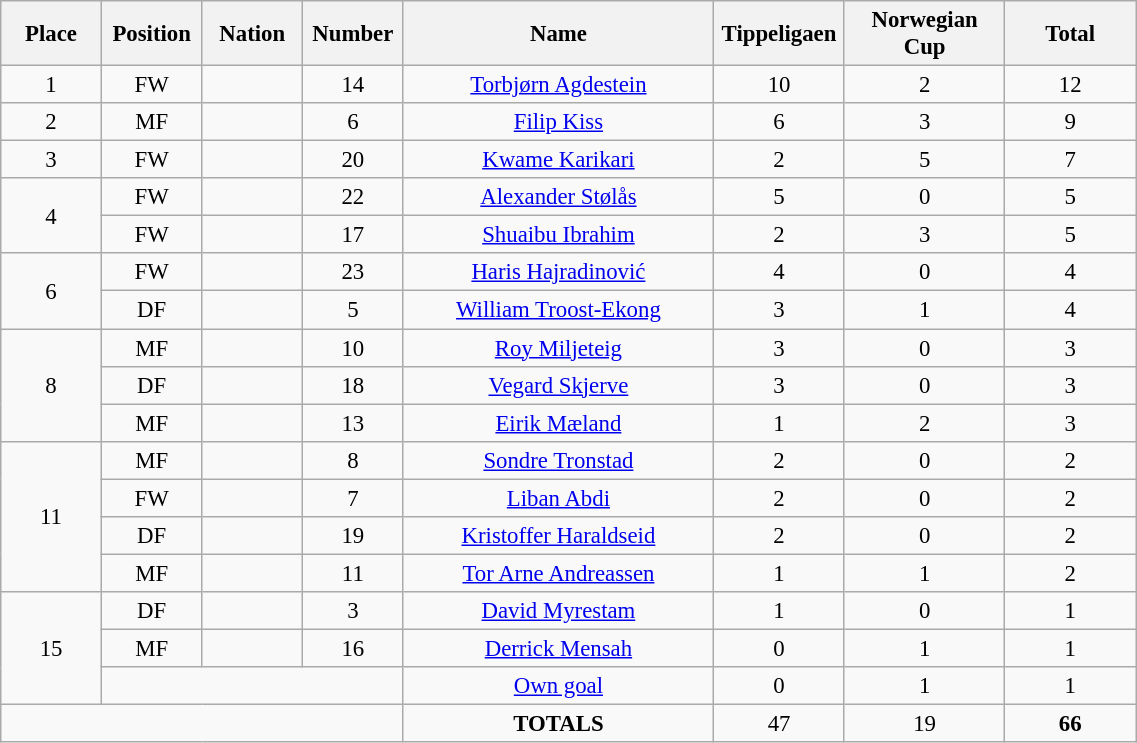<table class="wikitable" style="font-size: 95%; text-align: center;">
<tr>
<th width=60>Place</th>
<th width=60>Position</th>
<th width=60>Nation</th>
<th width=60>Number</th>
<th width=200>Name</th>
<th width=80>Tippeligaen</th>
<th width=100>Norwegian Cup</th>
<th width=80><strong>Total</strong></th>
</tr>
<tr>
<td>1</td>
<td>FW</td>
<td></td>
<td>14</td>
<td><a href='#'>Torbjørn Agdestein</a></td>
<td>10</td>
<td>2</td>
<td>12</td>
</tr>
<tr>
<td>2</td>
<td>MF</td>
<td></td>
<td>6</td>
<td><a href='#'>Filip Kiss</a></td>
<td>6</td>
<td>3</td>
<td>9</td>
</tr>
<tr>
<td>3</td>
<td>FW</td>
<td></td>
<td>20</td>
<td><a href='#'>Kwame Karikari</a></td>
<td>2</td>
<td>5</td>
<td>7</td>
</tr>
<tr>
<td rowspan="2">4</td>
<td>FW</td>
<td></td>
<td>22</td>
<td><a href='#'>Alexander Stølås</a></td>
<td>5</td>
<td>0</td>
<td>5</td>
</tr>
<tr>
<td>FW</td>
<td></td>
<td>17</td>
<td><a href='#'>Shuaibu Ibrahim</a></td>
<td>2</td>
<td>3</td>
<td>5</td>
</tr>
<tr>
<td rowspan="2">6</td>
<td>FW</td>
<td></td>
<td>23</td>
<td><a href='#'>Haris Hajradinović</a></td>
<td>4</td>
<td>0</td>
<td>4</td>
</tr>
<tr>
<td>DF</td>
<td></td>
<td>5</td>
<td><a href='#'>William Troost-Ekong</a></td>
<td>3</td>
<td>1</td>
<td>4</td>
</tr>
<tr>
<td rowspan="3">8</td>
<td>MF</td>
<td></td>
<td>10</td>
<td><a href='#'>Roy Miljeteig</a></td>
<td>3</td>
<td>0</td>
<td>3</td>
</tr>
<tr>
<td>DF</td>
<td></td>
<td>18</td>
<td><a href='#'>Vegard Skjerve</a></td>
<td>3</td>
<td>0</td>
<td>3</td>
</tr>
<tr>
<td>MF</td>
<td></td>
<td>13</td>
<td><a href='#'>Eirik Mæland</a></td>
<td>1</td>
<td>2</td>
<td>3</td>
</tr>
<tr>
<td rowspan="4">11</td>
<td>MF</td>
<td></td>
<td>8</td>
<td><a href='#'>Sondre Tronstad</a></td>
<td>2</td>
<td>0</td>
<td>2</td>
</tr>
<tr>
<td>FW</td>
<td></td>
<td>7</td>
<td><a href='#'>Liban Abdi</a></td>
<td>2</td>
<td>0</td>
<td>2</td>
</tr>
<tr>
<td>DF</td>
<td></td>
<td>19</td>
<td><a href='#'>Kristoffer Haraldseid</a></td>
<td>2</td>
<td>0</td>
<td>2</td>
</tr>
<tr>
<td>MF</td>
<td></td>
<td>11</td>
<td><a href='#'>Tor Arne Andreassen</a></td>
<td>1</td>
<td>1</td>
<td>2</td>
</tr>
<tr>
<td rowspan="3">15</td>
<td>DF</td>
<td></td>
<td>3</td>
<td><a href='#'>David Myrestam</a></td>
<td>1</td>
<td>0</td>
<td>1</td>
</tr>
<tr>
<td>MF</td>
<td></td>
<td>16</td>
<td><a href='#'>Derrick Mensah</a></td>
<td>0</td>
<td>1</td>
<td>1</td>
</tr>
<tr>
<td colspan="3"></td>
<td><a href='#'>Own goal</a></td>
<td>0</td>
<td>1</td>
<td>1</td>
</tr>
<tr>
<td colspan="4"></td>
<td><strong>TOTALS</strong></td>
<td>47</td>
<td>19</td>
<td><strong>66</strong></td>
</tr>
</table>
